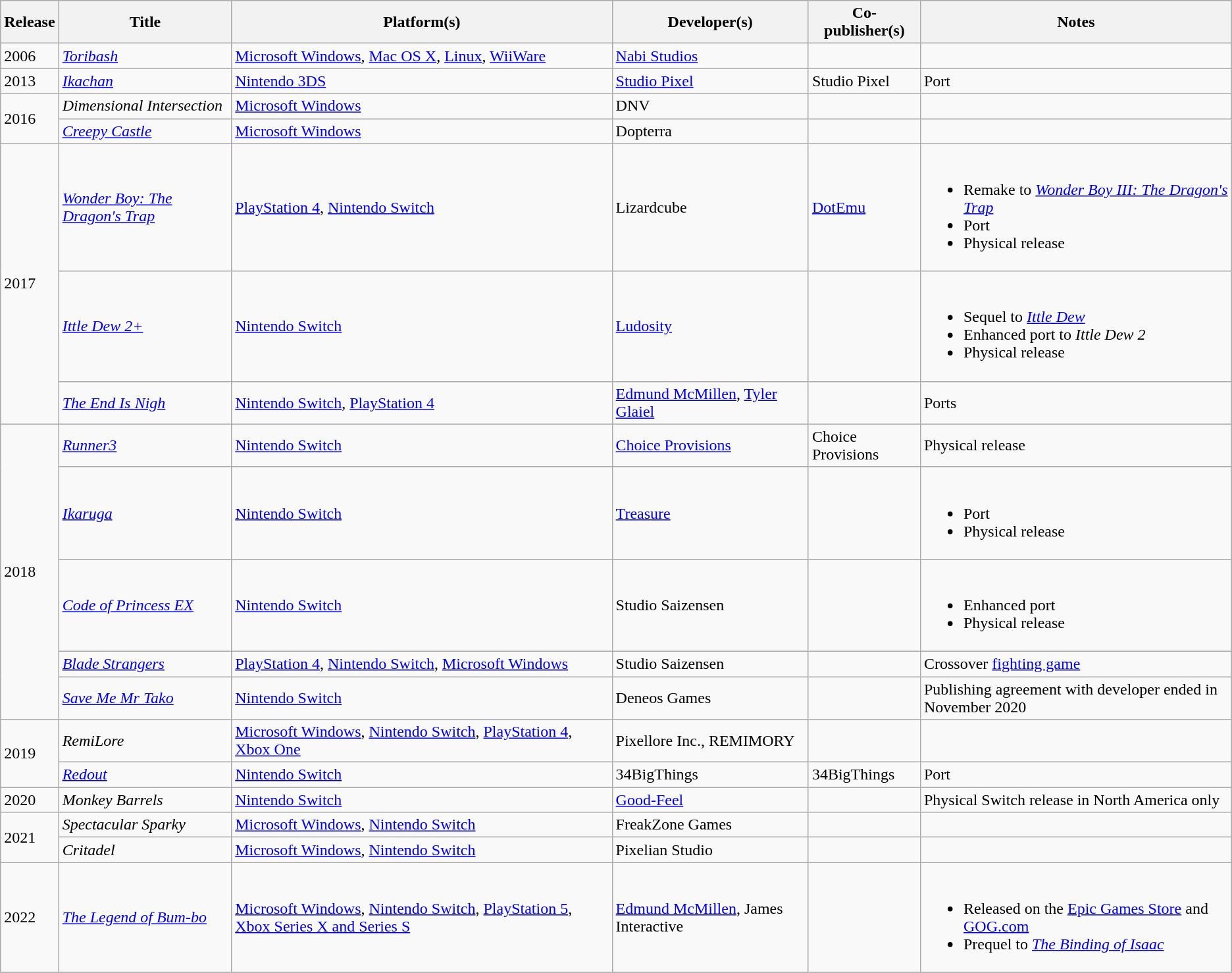<table class="wikitable sortable">
<tr>
<th>Release</th>
<th>Title</th>
<th>Platform(s)</th>
<th>Developer(s)</th>
<th>Co-publisher(s)</th>
<th>Notes</th>
</tr>
<tr>
<td>2006</td>
<td><em><a href='#'>Toribash</a></em></td>
<td><a href='#'>Microsoft Windows</a>, <a href='#'>Mac OS X</a>, <a href='#'>Linux</a>, <a href='#'>WiiWare</a></td>
<td><a href='#'>Nabi Studios</a></td>
<td></td>
<td></td>
</tr>
<tr>
<td>2013</td>
<td><em><a href='#'>Ikachan</a></em></td>
<td><a href='#'>Nintendo 3DS</a></td>
<td><a href='#'>Studio Pixel</a></td>
<td>Studio Pixel</td>
<td>Port</td>
</tr>
<tr>
<td rowspan="2">2016</td>
<td><em>Dimensional Intersection</em></td>
<td><a href='#'>Microsoft Windows</a></td>
<td>DNV</td>
<td></td>
<td></td>
</tr>
<tr>
<td><em><a href='#'>Creepy Castle</a></em></td>
<td><a href='#'>Microsoft Windows</a></td>
<td>Dopterra</td>
<td></td>
<td></td>
</tr>
<tr>
<td rowspan="3">2017</td>
<td><em><a href='#'>Wonder Boy: The Dragon's Trap</a></em></td>
<td><a href='#'>PlayStation 4</a>, <a href='#'>Nintendo Switch</a></td>
<td>Lizardcube</td>
<td><a href='#'>DotEmu</a></td>
<td><br><ul><li>Remake to <em><a href='#'>Wonder Boy III: The Dragon's Trap</a></em></li><li>Port</li><li>Physical release</li></ul></td>
</tr>
<tr>
<td><em><a href='#'>Ittle Dew 2+</a></em></td>
<td><a href='#'>Nintendo Switch</a></td>
<td><a href='#'>Ludosity</a></td>
<td></td>
<td><br><ul><li>Sequel to <em><a href='#'>Ittle Dew</a></em></li><li>Enhanced port to <em>Ittle Dew 2</em></li><li>Physical release</li></ul></td>
</tr>
<tr>
<td><em><a href='#'>The End Is Nigh</a></em></td>
<td><a href='#'>Nintendo Switch</a>, <a href='#'>PlayStation 4</a></td>
<td><a href='#'>Edmund McMillen</a>, <a href='#'>Tyler Glaiel</a></td>
<td></td>
<td>Ports</td>
</tr>
<tr>
<td rowspan="5">2018</td>
<td><em><a href='#'>Runner3</a></em></td>
<td><a href='#'>Nintendo Switch</a></td>
<td><a href='#'>Choice Provisions</a></td>
<td>Choice Provisions</td>
<td>Physical release</td>
</tr>
<tr>
<td><em><a href='#'>Ikaruga</a></em></td>
<td><a href='#'>Nintendo Switch</a></td>
<td><a href='#'>Treasure</a></td>
<td></td>
<td><br><ul><li>Port</li><li>Physical release</li></ul></td>
</tr>
<tr>
<td><em><a href='#'>Code of Princess EX</a></em></td>
<td><a href='#'>Nintendo Switch</a></td>
<td>Studio Saizensen</td>
<td></td>
<td><br><ul><li>Enhanced port</li><li>Physical release</li></ul></td>
</tr>
<tr>
<td><em><a href='#'>Blade Strangers</a></em></td>
<td><a href='#'>PlayStation 4</a>, <a href='#'>Nintendo Switch</a>, <a href='#'>Microsoft Windows</a></td>
<td>Studio Saizensen</td>
<td></td>
<td>Crossover <a href='#'>fighting game</a></td>
</tr>
<tr>
<td><em><a href='#'>Save Me Mr Tako</a></em></td>
<td><a href='#'>Nintendo Switch</a></td>
<td>Deneos Games</td>
<td></td>
<td>Publishing agreement with developer ended in November 2020</td>
</tr>
<tr>
<td rowspan="2">2019</td>
<td><em>RemiLore</em></td>
<td><a href='#'>Microsoft Windows</a>, <a href='#'>Nintendo Switch</a>, <a href='#'>PlayStation 4</a>, <a href='#'>Xbox One</a></td>
<td>Pixellore Inc., REMIMORY</td>
<td></td>
<td></td>
</tr>
<tr>
<td><em><a href='#'>Redout</a></em></td>
<td><a href='#'>Nintendo Switch</a></td>
<td>34BigThings</td>
<td>34BigThings</td>
<td>Port</td>
</tr>
<tr>
<td>2020</td>
<td><em>Monkey Barrels</em></td>
<td><a href='#'>Nintendo Switch</a></td>
<td><a href='#'>Good-Feel</a></td>
<td></td>
<td>Physical Switch release in North America only</td>
</tr>
<tr>
<td rowspan="2">2021</td>
<td><em>Spectacular Sparky</em></td>
<td><a href='#'>Microsoft Windows</a>, <a href='#'>Nintendo Switch</a></td>
<td>FreakZone Games</td>
<td></td>
<td></td>
</tr>
<tr>
<td><em>Critadel</em></td>
<td><a href='#'>Microsoft Windows</a>, <a href='#'>Nintendo Switch</a></td>
<td>Pixelian Studio</td>
<td></td>
<td></td>
</tr>
<tr>
<td>2022</td>
<td><em><a href='#'>The Legend of Bum-bo</a></em></td>
<td><a href='#'>Microsoft Windows</a>, <a href='#'>Nintendo Switch</a>, <a href='#'>PlayStation 5</a>, <a href='#'>Xbox Series X and Series S</a></td>
<td><a href='#'>Edmund McMillen</a>, James Interactive</td>
<td></td>
<td><br><ul><li>Released on the <a href='#'>Epic Games Store</a> and <a href='#'>GOG.com</a></li><li>Prequel to <em><a href='#'>The Binding of Isaac</a></em></li></ul></td>
</tr>
<tr>
</tr>
</table>
